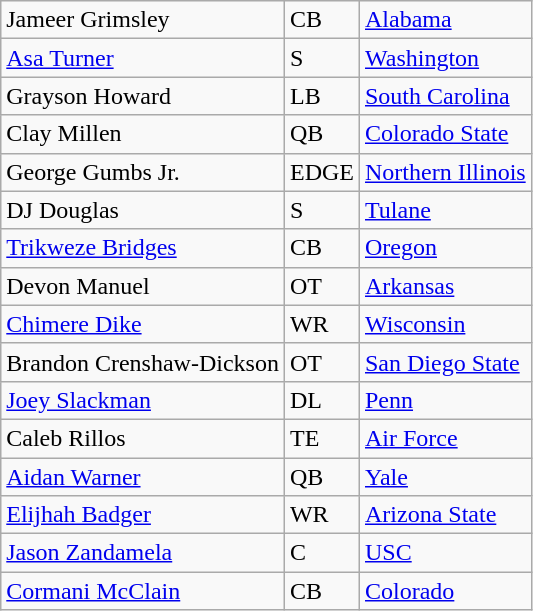<table class="wikitable">
<tr>
<td>Jameer Grimsley</td>
<td>CB</td>
<td><a href='#'>Alabama</a></td>
</tr>
<tr>
<td><a href='#'>Asa Turner</a></td>
<td>S</td>
<td><a href='#'>Washington</a></td>
</tr>
<tr>
<td>Grayson Howard</td>
<td>LB</td>
<td><a href='#'>South Carolina</a></td>
</tr>
<tr>
<td>Clay Millen</td>
<td>QB</td>
<td><a href='#'>Colorado State</a></td>
</tr>
<tr>
<td>George Gumbs Jr.</td>
<td>EDGE</td>
<td><a href='#'>Northern Illinois</a></td>
</tr>
<tr>
<td>DJ Douglas</td>
<td>S</td>
<td><a href='#'>Tulane</a></td>
</tr>
<tr>
<td><a href='#'>Trikweze Bridges</a></td>
<td>CB</td>
<td><a href='#'>Oregon</a></td>
</tr>
<tr>
<td>Devon Manuel</td>
<td>OT</td>
<td><a href='#'>Arkansas</a></td>
</tr>
<tr>
<td><a href='#'>Chimere Dike</a></td>
<td>WR</td>
<td><a href='#'>Wisconsin</a></td>
</tr>
<tr>
<td>Brandon Crenshaw-Dickson</td>
<td>OT</td>
<td><a href='#'>San Diego State</a></td>
</tr>
<tr>
<td><a href='#'>Joey Slackman</a></td>
<td>DL</td>
<td><a href='#'>Penn</a></td>
</tr>
<tr>
<td>Caleb Rillos</td>
<td>TE</td>
<td><a href='#'>Air Force</a></td>
</tr>
<tr>
<td><a href='#'>Aidan Warner</a></td>
<td>QB</td>
<td><a href='#'>Yale</a></td>
</tr>
<tr>
<td><a href='#'>Elijhah Badger</a></td>
<td>WR</td>
<td><a href='#'>Arizona State</a></td>
</tr>
<tr>
<td><a href='#'>Jason Zandamela</a></td>
<td>C</td>
<td><a href='#'>USC</a></td>
</tr>
<tr>
<td><a href='#'>Cormani McClain</a></td>
<td>CB</td>
<td><a href='#'>Colorado</a></td>
</tr>
</table>
